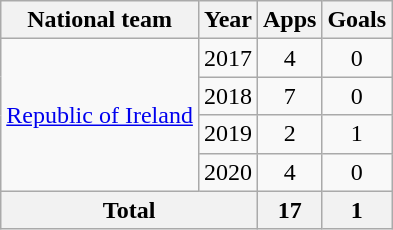<table class=wikitable style="text-align: center;">
<tr>
<th>National team</th>
<th>Year</th>
<th>Apps</th>
<th>Goals</th>
</tr>
<tr>
<td rowspan="4"><a href='#'>Republic of Ireland</a></td>
<td>2017</td>
<td>4</td>
<td>0</td>
</tr>
<tr>
<td>2018</td>
<td>7</td>
<td>0</td>
</tr>
<tr>
<td>2019</td>
<td>2</td>
<td>1</td>
</tr>
<tr>
<td>2020</td>
<td>4</td>
<td>0</td>
</tr>
<tr>
<th colspan="2">Total</th>
<th>17</th>
<th>1</th>
</tr>
</table>
